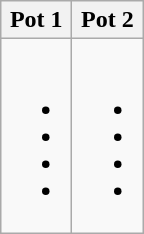<table class="wikitable">
<tr>
<th>Pot 1</th>
<th>Pot 2</th>
</tr>
<tr>
<td><br><ul><li> </li><li> </li><li></li><li></li></ul></td>
<td><br><ul><li></li><li></li><li></li><li></li></ul></td>
</tr>
</table>
